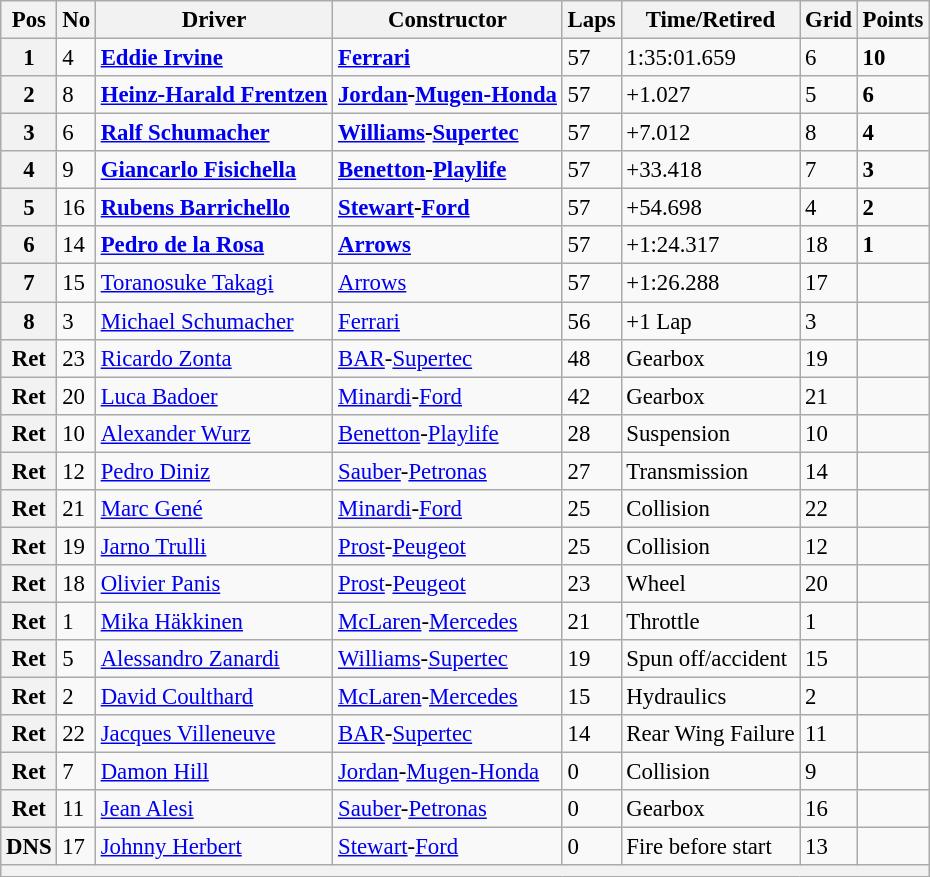<table class="wikitable" style="font-size: 95%;">
<tr>
<th>Pos</th>
<th>No</th>
<th>Driver</th>
<th>Constructor</th>
<th>Laps</th>
<th>Time/Retired</th>
<th>Grid</th>
<th>Points</th>
</tr>
<tr>
<th>1</th>
<td>4</td>
<td> <strong><a href='#'>Eddie Irvine</a></strong></td>
<td><strong><a href='#'>Ferrari</a></strong></td>
<td>57</td>
<td>1:35:01.659</td>
<td>6</td>
<td><strong>10</strong></td>
</tr>
<tr>
<th>2</th>
<td>8</td>
<td> <strong><a href='#'>Heinz-Harald Frentzen</a></strong></td>
<td><strong><a href='#'>Jordan</a>-<a href='#'>Mugen-Honda</a></strong></td>
<td>57</td>
<td>+1.027</td>
<td>5</td>
<td><strong>6</strong></td>
</tr>
<tr>
<th>3</th>
<td>6</td>
<td> <strong><a href='#'>Ralf Schumacher</a></strong></td>
<td><strong><a href='#'>Williams</a>-<a href='#'>Supertec</a></strong></td>
<td>57</td>
<td>+7.012</td>
<td>8</td>
<td><strong>4</strong></td>
</tr>
<tr>
<th>4</th>
<td>9</td>
<td> <strong><a href='#'>Giancarlo Fisichella</a></strong></td>
<td><strong><a href='#'>Benetton</a>-<a href='#'>Playlife</a></strong></td>
<td>57</td>
<td>+33.418</td>
<td>7</td>
<td><strong>3</strong></td>
</tr>
<tr>
<th>5</th>
<td>16</td>
<td> <strong><a href='#'>Rubens Barrichello</a></strong></td>
<td><strong><a href='#'>Stewart</a>-<a href='#'>Ford</a></strong></td>
<td>57</td>
<td>+54.698</td>
<td>4</td>
<td><strong>2</strong></td>
</tr>
<tr>
<th>6</th>
<td>14</td>
<td> <strong><a href='#'>Pedro de la Rosa</a></strong></td>
<td><strong><a href='#'>Arrows</a></strong></td>
<td>57</td>
<td>+1:24.317</td>
<td>18</td>
<td><strong>1</strong></td>
</tr>
<tr>
<th>7</th>
<td>15</td>
<td> <a href='#'>Toranosuke Takagi</a></td>
<td><a href='#'>Arrows</a></td>
<td>57</td>
<td>+1:26.288</td>
<td>17</td>
<td> </td>
</tr>
<tr>
<th>8</th>
<td>3</td>
<td> <a href='#'>Michael Schumacher</a></td>
<td><a href='#'>Ferrari</a></td>
<td>56</td>
<td>+1 Lap</td>
<td>3</td>
<td> </td>
</tr>
<tr>
<th>Ret</th>
<td>23</td>
<td> <a href='#'>Ricardo Zonta</a></td>
<td><a href='#'>BAR</a>-<a href='#'>Supertec</a></td>
<td>48</td>
<td>Gearbox</td>
<td>19</td>
<td> </td>
</tr>
<tr>
<th>Ret</th>
<td>20</td>
<td> <a href='#'>Luca Badoer</a></td>
<td><a href='#'>Minardi</a>-<a href='#'>Ford</a></td>
<td>42</td>
<td>Gearbox</td>
<td>21</td>
<td> </td>
</tr>
<tr>
<th>Ret</th>
<td>10</td>
<td> <a href='#'>Alexander Wurz</a></td>
<td><a href='#'>Benetton</a>-<a href='#'>Playlife</a></td>
<td>28</td>
<td>Suspension</td>
<td>10</td>
<td> </td>
</tr>
<tr>
<th>Ret</th>
<td>12</td>
<td> <a href='#'>Pedro Diniz</a></td>
<td><a href='#'>Sauber</a>-<a href='#'>Petronas</a></td>
<td>27</td>
<td>Transmission</td>
<td>14</td>
<td> </td>
</tr>
<tr>
<th>Ret</th>
<td>21</td>
<td> <a href='#'>Marc Gené</a></td>
<td><a href='#'>Minardi</a>-<a href='#'>Ford</a></td>
<td>25</td>
<td>Collision</td>
<td>22</td>
<td> </td>
</tr>
<tr>
<th>Ret</th>
<td>19</td>
<td> <a href='#'>Jarno Trulli</a></td>
<td><a href='#'>Prost</a>-<a href='#'>Peugeot</a></td>
<td>25</td>
<td>Collision</td>
<td>12</td>
<td> </td>
</tr>
<tr>
<th>Ret</th>
<td>18</td>
<td> <a href='#'>Olivier Panis</a></td>
<td><a href='#'>Prost</a>-<a href='#'>Peugeot</a></td>
<td>23</td>
<td>Wheel</td>
<td>20</td>
<td> </td>
</tr>
<tr>
<th>Ret</th>
<td>1</td>
<td> <a href='#'>Mika Häkkinen</a></td>
<td><a href='#'>McLaren</a>-<a href='#'>Mercedes</a></td>
<td>21</td>
<td>Throttle</td>
<td>1</td>
<td> </td>
</tr>
<tr>
<th>Ret</th>
<td>5</td>
<td> <a href='#'>Alessandro Zanardi</a></td>
<td><a href='#'>Williams</a>-<a href='#'>Supertec</a></td>
<td>19</td>
<td>Spun off/accident</td>
<td>15</td>
<td> </td>
</tr>
<tr>
<th>Ret</th>
<td>2</td>
<td> <a href='#'>David Coulthard</a></td>
<td><a href='#'>McLaren</a>-<a href='#'>Mercedes</a></td>
<td>15</td>
<td>Hydraulics</td>
<td>2</td>
<td> </td>
</tr>
<tr>
<th>Ret</th>
<td>22</td>
<td> <a href='#'>Jacques Villeneuve</a></td>
<td><a href='#'>BAR</a>-<a href='#'>Supertec</a></td>
<td>14</td>
<td>Rear Wing Failure</td>
<td>11</td>
<td> </td>
</tr>
<tr>
<th>Ret</th>
<td>7</td>
<td> <a href='#'>Damon Hill</a></td>
<td><a href='#'>Jordan</a>-<a href='#'>Mugen-Honda</a></td>
<td>0</td>
<td>Collision</td>
<td>9</td>
<td> </td>
</tr>
<tr>
<th>Ret</th>
<td>11</td>
<td> <a href='#'>Jean Alesi</a></td>
<td><a href='#'>Sauber</a>-<a href='#'>Petronas</a></td>
<td>0</td>
<td>Gearbox</td>
<td>16</td>
<td> </td>
</tr>
<tr>
<th>DNS</th>
<td>17</td>
<td> <a href='#'>Johnny Herbert</a></td>
<td><a href='#'>Stewart</a>-<a href='#'>Ford</a></td>
<td>0</td>
<td>Fire before start</td>
<td>13</td>
<td> </td>
</tr>
<tr>
<th colspan="8"></th>
</tr>
</table>
